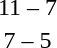<table style="text-align:center">
<tr>
<th width=200></th>
<th width=100></th>
<th width=200></th>
</tr>
<tr>
<td align=right><strong></strong></td>
<td>11 – 7</td>
<td align=left></td>
</tr>
<tr>
<td align=right><strong></strong></td>
<td>7 – 5</td>
<td align=left></td>
</tr>
</table>
